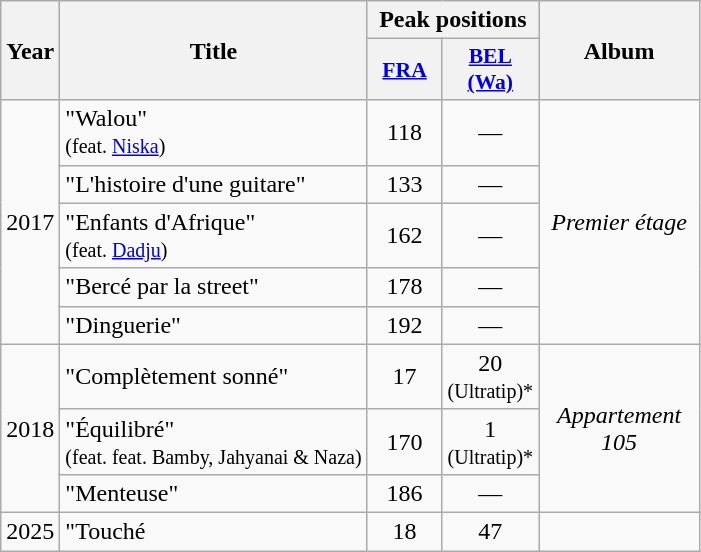<table class="wikitable">
<tr>
<th rowspan="2">Year</th>
<th rowspan="2">Title</th>
<th colspan="2">Peak positions</th>
<th rowspan="2" style="text-align:center; width:100px;">Album</th>
</tr>
<tr>
<th scope="col" style="width:3em;font-size:90%;"><a href='#'>FRA</a><br></th>
<th scope="col" style="width:3em;font-size:90%;"><a href='#'>BEL<br>(Wa)</a><br></th>
</tr>
<tr>
<td style="text-align:center;" rowspan=5>2017</td>
<td>"Walou"<br><small>(feat. <a href='#'>Niska</a>)</small></td>
<td style="text-align:center;">118</td>
<td style="text-align:center;">—</td>
<td style="text-align:center;" rowspan=5><em>Premier étage</em></td>
</tr>
<tr>
<td>"L'histoire d'une guitare"</td>
<td style="text-align:center;">133</td>
<td style="text-align:center;">—</td>
</tr>
<tr>
<td>"Enfants d'Afrique"<br><small>(feat. <a href='#'>Dadju</a>)</small></td>
<td style="text-align:center;">162</td>
<td style="text-align:center;">—</td>
</tr>
<tr>
<td>"Bercé par la street"</td>
<td style="text-align:center;">178</td>
<td style="text-align:center;">—</td>
</tr>
<tr>
<td>"Dinguerie"</td>
<td style="text-align:center;">192</td>
<td style="text-align:center;">—</td>
</tr>
<tr>
<td style="text-align:center;" rowspan=3>2018</td>
<td>"Complètement sonné"</td>
<td style="text-align:center;">17</td>
<td style="text-align:center;">20<br><small>(Ultratip)*</small></td>
<td style="text-align:center;" rowspan=3><em>Appartement 105</em></td>
</tr>
<tr>
<td>"Équilibré"<br><small>(feat. feat. Bamby, Jahyanai & Naza)</small></td>
<td style="text-align:center;">170</td>
<td style="text-align:center;">1<br><small>(Ultratip)*</small></td>
</tr>
<tr>
<td>"Menteuse"</td>
<td style="text-align:center;">186</td>
<td style="text-align:center;">—</td>
</tr>
<tr>
<td>2025</td>
<td>"Touché<br></td>
<td style="text-align:center;">18<br></td>
<td style="text-align:center;">47</td>
</tr>
</table>
